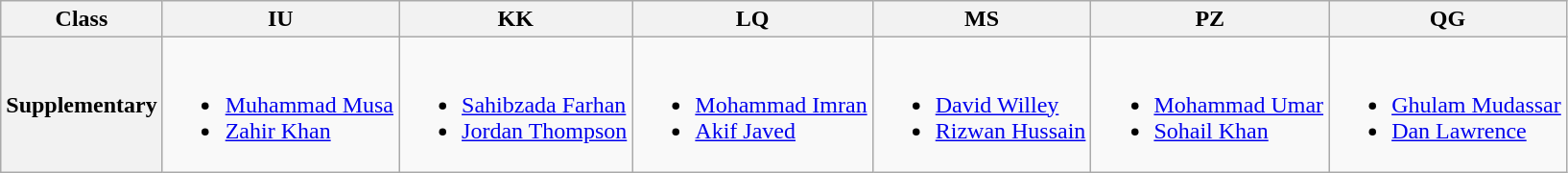<table class="wikitable">
<tr>
<th>Class</th>
<th>IU</th>
<th>KK</th>
<th>LQ</th>
<th>MS</th>
<th>PZ</th>
<th>QG</th>
</tr>
<tr>
<th>Supplementary</th>
<td><br><ul><li><a href='#'>Muhammad Musa</a></li><li><a href='#'>Zahir Khan</a></li></ul></td>
<td><br><ul><li><a href='#'>Sahibzada Farhan</a></li><li><a href='#'>Jordan Thompson</a></li></ul></td>
<td><br><ul><li><a href='#'>Mohammad Imran</a></li><li><a href='#'>Akif Javed</a></li></ul></td>
<td><br><ul><li><a href='#'>David Willey</a></li><li><a href='#'>Rizwan Hussain</a></li></ul></td>
<td><br><ul><li><a href='#'>Mohammad Umar</a></li><li><a href='#'>Sohail Khan</a></li></ul></td>
<td><br><ul><li><a href='#'>Ghulam Mudassar</a></li><li><a href='#'>Dan Lawrence</a></li></ul></td>
</tr>
</table>
